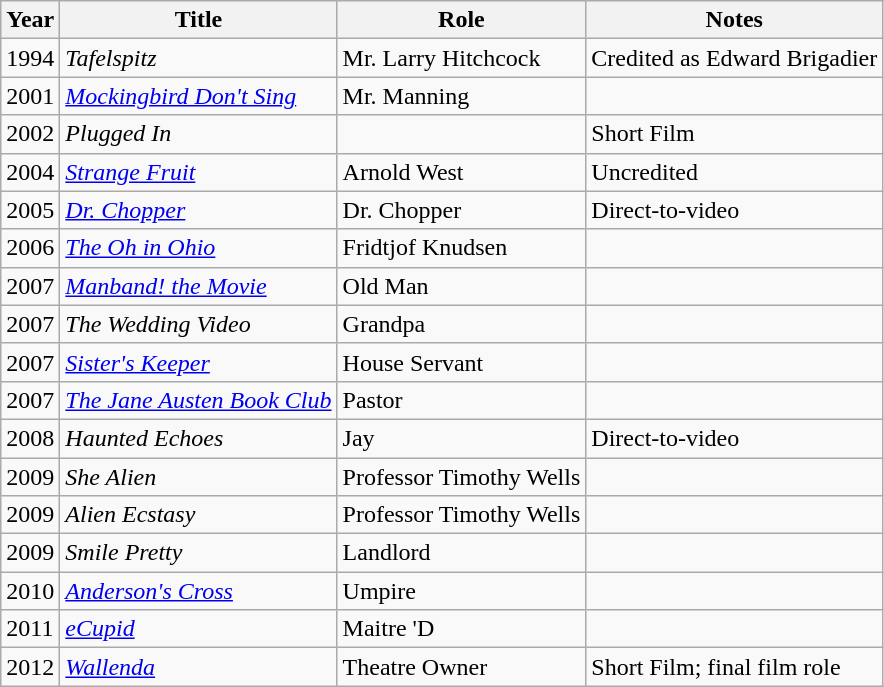<table class="wikitable sortable">
<tr>
<th>Year</th>
<th>Title</th>
<th>Role</th>
<th>Notes</th>
</tr>
<tr>
<td>1994</td>
<td><em>Tafelspitz</em></td>
<td>Mr. Larry Hitchcock</td>
<td>Credited as Edward Brigadier</td>
</tr>
<tr>
<td>2001</td>
<td><em><a href='#'>Mockingbird Don't Sing</a></em></td>
<td>Mr. Manning</td>
<td></td>
</tr>
<tr>
<td>2002</td>
<td><em>Plugged In</em></td>
<td></td>
<td>Short Film</td>
</tr>
<tr>
<td>2004</td>
<td><em><a href='#'>Strange Fruit</a></em></td>
<td>Arnold West</td>
<td>Uncredited</td>
</tr>
<tr>
<td>2005</td>
<td><em><a href='#'>Dr. Chopper</a></em></td>
<td>Dr. Chopper</td>
<td>Direct-to-video</td>
</tr>
<tr>
<td>2006</td>
<td><em><a href='#'>The Oh in Ohio</a></em></td>
<td>Fridtjof Knudsen</td>
<td></td>
</tr>
<tr>
<td>2007</td>
<td><em><a href='#'>Manband! the Movie</a></em></td>
<td>Old Man</td>
<td></td>
</tr>
<tr>
<td>2007</td>
<td><em>The Wedding Video</em></td>
<td>Grandpa</td>
<td></td>
</tr>
<tr>
<td>2007</td>
<td><em><a href='#'>Sister's Keeper</a></em></td>
<td>House Servant</td>
<td></td>
</tr>
<tr>
<td>2007</td>
<td><em><a href='#'>The Jane Austen Book Club</a></em></td>
<td>Pastor</td>
<td></td>
</tr>
<tr>
<td>2008</td>
<td><em>Haunted Echoes</em></td>
<td>Jay</td>
<td>Direct-to-video</td>
</tr>
<tr>
<td>2009</td>
<td><em>She Alien</em></td>
<td>Professor Timothy Wells</td>
<td></td>
</tr>
<tr>
<td>2009</td>
<td><em>Alien Ecstasy</em></td>
<td>Professor Timothy Wells</td>
<td></td>
</tr>
<tr>
<td>2009</td>
<td><em>Smile Pretty</em></td>
<td>Landlord</td>
<td></td>
</tr>
<tr>
<td>2010</td>
<td><em><a href='#'>Anderson's Cross</a></em></td>
<td>Umpire</td>
<td></td>
</tr>
<tr>
<td>2011</td>
<td><em><a href='#'>eCupid</a></em></td>
<td>Maitre 'D</td>
<td></td>
</tr>
<tr>
<td>2012</td>
<td><em><a href='#'>Wallenda</a></em></td>
<td>Theatre Owner</td>
<td>Short Film; final film role</td>
</tr>
</table>
